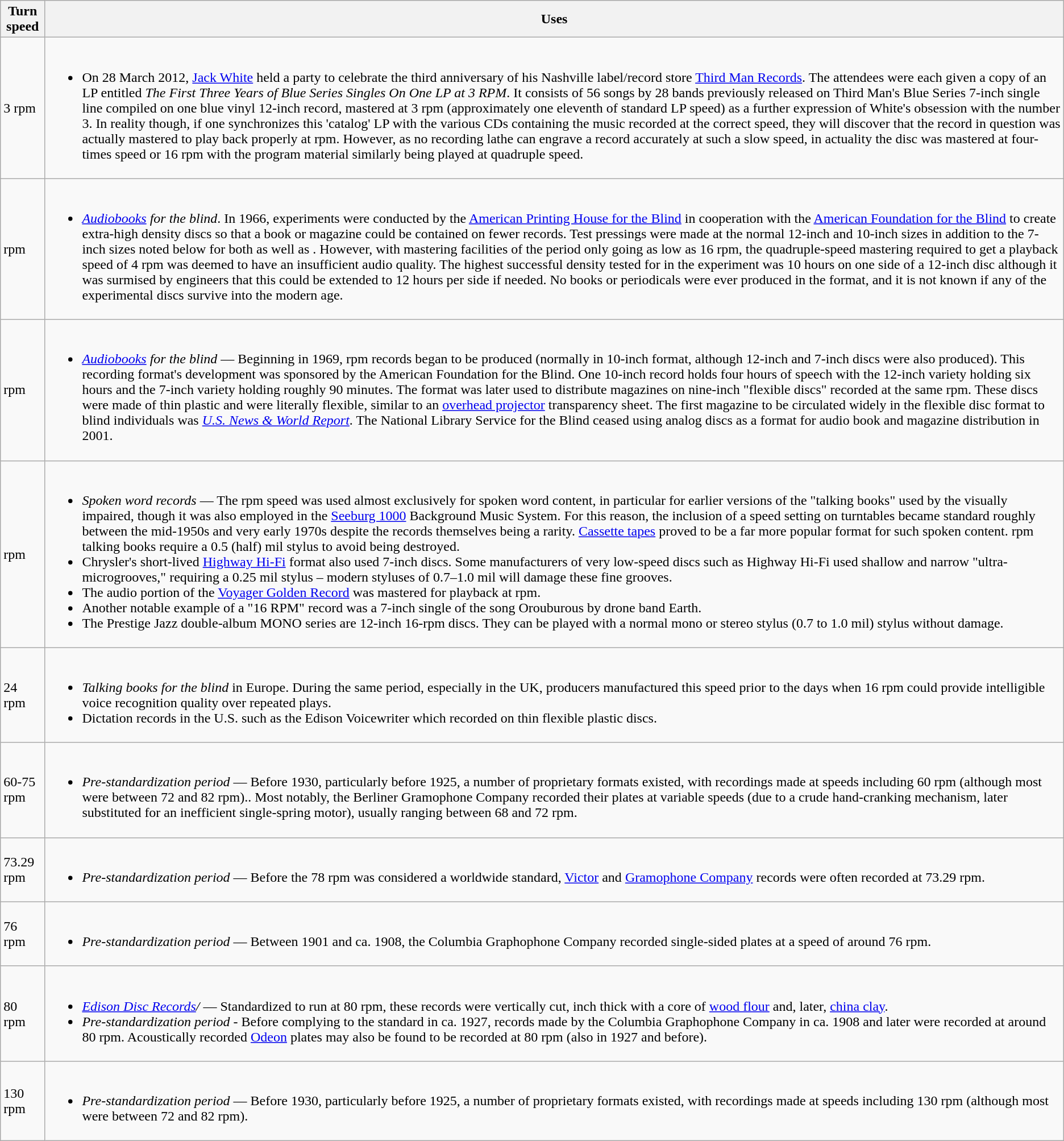<table class="wikitable">
<tr>
<th>Turn speed</th>
<th>Uses</th>
</tr>
<tr>
<td>3 rpm</td>
<td><br><ul><li>On 28 March 2012, <a href='#'>Jack White</a> held a party to celebrate the third anniversary of his Nashville label/record store <a href='#'>Third Man Records</a>. The attendees were each given a copy of an LP entitled <em>The First Three Years of Blue Series Singles On One LP at 3 RPM</em>. It consists of 56 songs by 28 bands previously released on Third Man's Blue Series 7-inch single line compiled on one blue vinyl 12-inch record, mastered at 3 rpm (approximately one eleventh of standard LP speed) as a further expression of White's obsession with the number 3. In reality though, if one synchronizes this 'catalog' LP with the various CDs containing the music recorded at the correct speed, they will discover that the record in question was actually mastered to play back properly at  rpm. However, as no recording lathe can engrave a record accurately at such a slow speed, in actuality the disc was mastered at four-times speed or 16 rpm with the program material similarly being played at quadruple speed.</li></ul></td>
</tr>
<tr>
<td> rpm</td>
<td><br><ul><li><em><a href='#'>Audiobooks</a> for the blind</em>. In 1966, experiments were conducted by the <a href='#'>American Printing House for the Blind</a> in cooperation with the <a href='#'>American Foundation for the Blind</a> to create extra-high density discs so that a book or magazine could be contained on fewer records. Test pressings were made at the normal 12-inch and 10-inch sizes in addition to the 7-inch sizes noted below for both  as well as . However, with mastering facilities of the period only going as low as 16 rpm, the quadruple-speed mastering required to get a playback speed of 4 rpm was deemed to have an insufficient audio quality. The highest successful density tested for in the experiment was 10 hours on one side of a 12-inch disc although it was surmised by engineers that this could be extended to 12 hours per side if needed. No books or periodicals were ever produced in the format, and it is not known if any of the experimental discs survive into the modern age.</li></ul></td>
</tr>
<tr>
<td> rpm</td>
<td><br><ul><li><em><a href='#'>Audiobooks</a> for the blind</em> — Beginning in 1969,  rpm records began to be produced (normally in 10-inch format, although 12-inch and 7-inch discs were also produced). This recording format's development was sponsored by the American Foundation for the Blind. One 10-inch record holds four hours of speech with the 12-inch variety holding six hours and the 7-inch variety holding roughly 90 minutes. The format was later used to distribute magazines on nine-inch "flexible discs" recorded at the same  rpm. These discs were made of thin plastic and were literally flexible, similar to an <a href='#'>overhead projector</a> transparency sheet. The first magazine to be circulated widely in the flexible disc format to blind individuals was <em><a href='#'>U.S. News & World Report</a></em>. The National Library Service for the Blind ceased using analog discs as a format for audio book and magazine distribution in 2001.</li></ul></td>
</tr>
<tr>
<td> rpm</td>
<td><br><ul><li><em>Spoken word records</em> — The  rpm speed was used almost exclusively for spoken word content, in particular for earlier versions of the "talking books" used by the visually impaired, though it was also employed in the <a href='#'>Seeburg 1000</a> Background Music System. For this reason, the inclusion of a  speed setting on turntables became standard roughly between the mid-1950s and very early 1970s despite the records themselves being a rarity. <a href='#'>Cassette tapes</a> proved to be a far more popular format for such spoken content.  rpm talking books require a 0.5 (half) mil stylus to avoid being destroyed.</li><li>Chrysler's short-lived <a href='#'>Highway Hi-Fi</a> format also used  7-inch discs. Some manufacturers of very low-speed discs such as Highway Hi-Fi used shallow and narrow "ultra-microgrooves," requiring a 0.25 mil stylus – modern styluses of 0.7–1.0 mil will damage these fine grooves.</li><li>The audio portion of the <a href='#'>Voyager Golden Record</a> was mastered for playback at  rpm.</li><li>Another notable example of a "16 RPM" record was a 7-inch single of the song Orouburous by drone band Earth.</li><li>The Prestige Jazz double-album MONO series are 12-inch 16-rpm discs. They can be played with a normal mono or stereo stylus (0.7 to 1.0 mil) stylus without damage.</li></ul></td>
</tr>
<tr>
<td>24 rpm</td>
<td><br><ul><li><em>Talking books for the blind</em> in Europe. During the same period, especially in the UK, producers manufactured this speed prior to the days when 16 rpm could provide intelligible voice recognition quality over repeated plays.</li><li>Dictation records in the U.S. such as the Edison Voicewriter which recorded on thin flexible plastic discs.</li></ul></td>
</tr>
<tr>
<td>60-75 rpm</td>
<td><br><ul><li><em>Pre-standardization period</em> — Before 1930, particularly before 1925, a number of proprietary formats existed, with recordings made at speeds including 60 rpm (although most were between 72 and 82 rpm).. Most notably, the Berliner Gramophone Company recorded their plates at variable speeds (due to a crude hand-cranking mechanism, later substituted for an inefficient single-spring motor), usually ranging between 68 and 72 rpm.</li></ul></td>
</tr>
<tr>
<td>73.29 rpm</td>
<td><br><ul><li><em>Pre-standardization period</em> — Before the 78 rpm was considered a worldwide standard, <a href='#'>Victor</a> and <a href='#'>Gramophone Company</a> records were often recorded at 73.29 rpm.</li></ul></td>
</tr>
<tr>
<td>76 rpm</td>
<td><br><ul><li><em>Pre-standardization period</em> — Between 1901 and ca. 1908, the Columbia Graphophone Company recorded single-sided plates at a speed of around 76 rpm.</li></ul></td>
</tr>
<tr>
<td>80 rpm</td>
<td><br><ul><li><em><a href='#'>Edison Disc Records</a>/</em> — Standardized to run at 80 rpm, these records were vertically cut,  inch thick with a core of <a href='#'>wood flour</a> and, later, <a href='#'>china clay</a>.</li><li><em>Pre-standardization period</em> - Before complying to the standard in ca. 1927, records made by the Columbia Graphophone Company in ca. 1908 and later were recorded at around 80 rpm. Acoustically recorded <a href='#'>Odeon</a> plates may also be found to be recorded at 80 rpm (also in 1927 and before).</li></ul></td>
</tr>
<tr>
<td>130 rpm</td>
<td><br><ul><li><em>Pre-standardization period</em> — Before 1930, particularly before 1925, a number of proprietary formats existed, with recordings made at speeds including 130 rpm (although most were between 72 and 82 rpm).</li></ul></td>
</tr>
</table>
